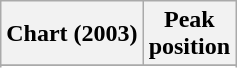<table class="wikitable sortable plainrowheaders" style="text-align:center">
<tr>
<th>Chart (2003)</th>
<th>Peak <br> position</th>
</tr>
<tr>
</tr>
<tr>
</tr>
<tr>
</tr>
<tr>
</tr>
</table>
